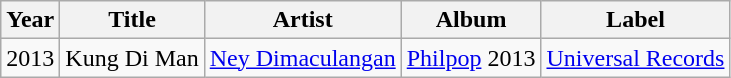<table class="wikitable">
<tr>
<th>Year</th>
<th>Title</th>
<th>Artist</th>
<th>Album</th>
<th>Label</th>
</tr>
<tr>
<td>2013</td>
<td>Kung Di Man</td>
<td><a href='#'>Ney Dimaculangan</a></td>
<td><a href='#'>Philpop</a> 2013</td>
<td><a href='#'>Universal Records</a></td>
</tr>
</table>
